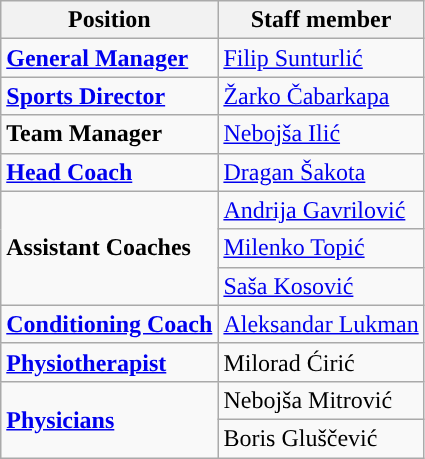<table class="wikitable">
<tr>
<th>Position</th>
<th>Staff member</th>
</tr>
<tr>
<td><strong><a href='#'>General Manager</a></strong></td>
<td> <a href='#'>Filip Sunturlić</a></td>
</tr>
<tr>
<td><strong><a href='#'>Sports Director</a></strong></td>
<td> <a href='#'>Žarko Čabarkapa</a></td>
</tr>
<tr>
<td><strong>Team Manager</strong></td>
<td> <a href='#'>Nebojša Ilić</a></td>
</tr>
<tr>
<td><strong><a href='#'>Head Coach</a></strong></td>
<td> <a href='#'>Dragan Šakota</a></td>
</tr>
<tr>
<td rowspan=3><strong>Assistant Coaches</strong></td>
<td>  <a href='#'>Andrija Gavrilović</a></td>
</tr>
<tr>
<td>  <a href='#'>Milenko Topić</a></td>
</tr>
<tr>
<td>  <a href='#'>Saša Kosović</a></td>
</tr>
<tr>
<td><strong><a href='#'>Conditioning Coach</a></strong></td>
<td> <a href='#'>Aleksandar Lukman</a></td>
</tr>
<tr>
<td><strong><a href='#'>Physiotherapist</a></strong></td>
<td> Milorad Ćirić</td>
</tr>
<tr>
<td rowspan=2><strong><a href='#'>Physicians</a></strong></td>
<td> Nebojša Mitrović</td>
</tr>
<tr>
<td> Boris Gluščević</td>
</tr>
</table>
